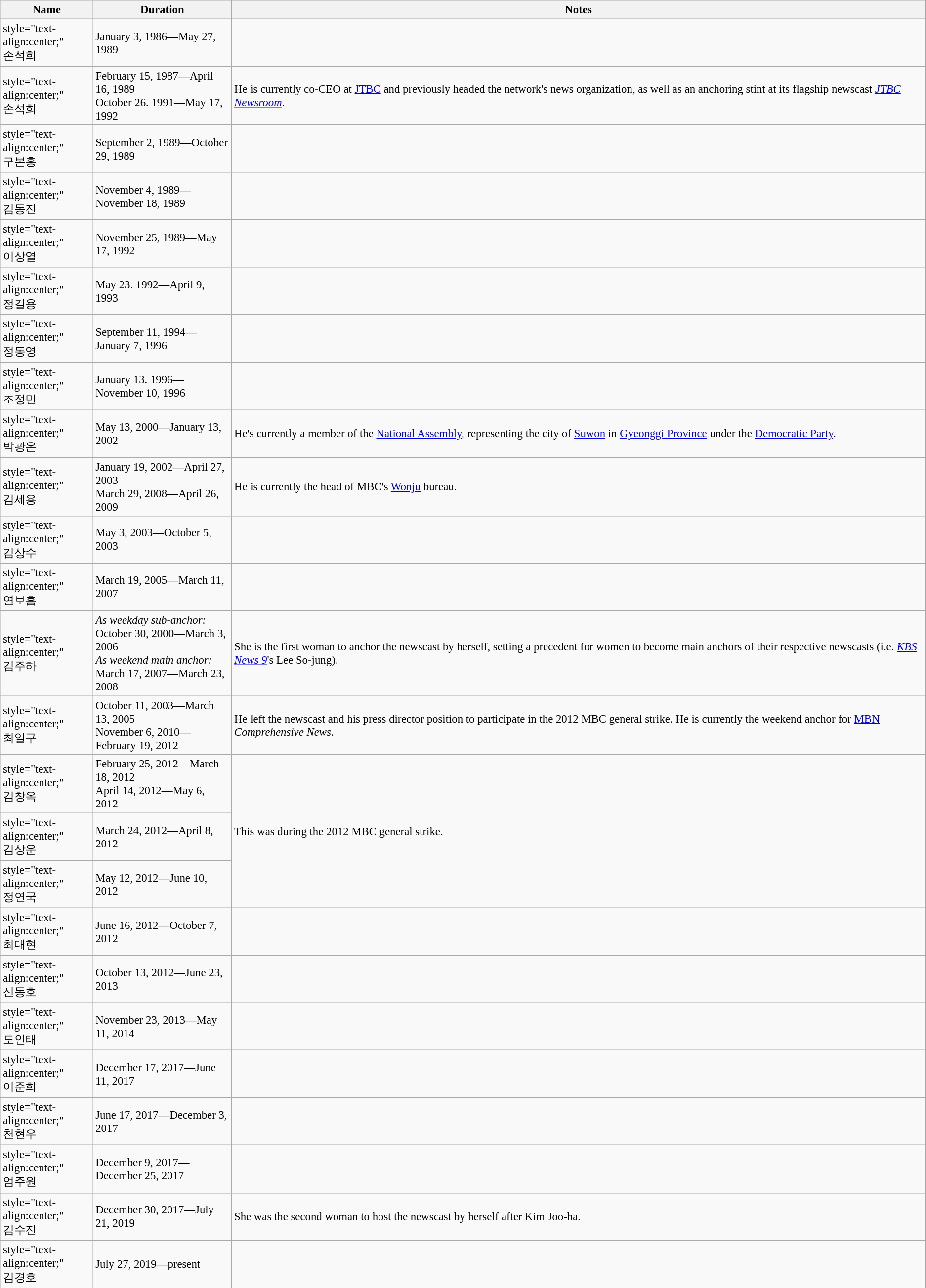<table class="wikitable" style="font-size:95%">
<tr>
<th style="width:10%; text-align:center;">Name</th>
<th style="width:15%; text-align:center;">Duration</th>
<th>Notes</th>
</tr>
<tr>
<td>style="text-align:center;" <br>손석희</td>
<td>January 3, 1986—May 27, 1989</td>
<td></td>
</tr>
<tr>
<td>style="text-align:center;" <br>손석희</td>
<td>February 15, 1987—April 16, 1989<br>October 26. 1991—May 17, 1992</td>
<td>He is currently co-CEO at <a href='#'>JTBC</a> and previously headed the network's news organization, as well as an anchoring stint at its flagship newscast <em><a href='#'>JTBC Newsroom</a></em>.</td>
</tr>
<tr>
<td>style="text-align:center;" <br>구본홍</td>
<td>September 2, 1989—October 29, 1989</td>
<td></td>
</tr>
<tr>
<td>style="text-align:center;" <br>김동진</td>
<td>November 4, 1989—November 18, 1989</td>
<td></td>
</tr>
<tr>
<td>style="text-align:center;" <br>이상열</td>
<td>November 25, 1989—May 17, 1992</td>
<td></td>
</tr>
<tr>
<td>style="text-align:center;" <br>정길용</td>
<td>May 23. 1992—April 9, 1993</td>
<td></td>
</tr>
<tr>
<td>style="text-align:center;" <br>정동영</td>
<td>September 11, 1994—January 7, 1996</td>
<td></td>
</tr>
<tr>
<td>style="text-align:center;" <br>조정민</td>
<td>January 13. 1996—November 10, 1996</td>
<td></td>
</tr>
<tr>
<td>style="text-align:center;" <br>박광온</td>
<td>May 13, 2000—January 13, 2002</td>
<td>He's currently a member of the <a href='#'>National Assembly</a>, representing the city of <a href='#'>Suwon</a> in <a href='#'>Gyeonggi Province</a> under the <a href='#'>Democratic Party</a>.</td>
</tr>
<tr>
<td>style="text-align:center;" <br>김세용</td>
<td>January 19, 2002—April 27, 2003<br>March 29, 2008—April 26, 2009</td>
<td>He is currently the head of MBC's <a href='#'>Wonju</a> bureau.</td>
</tr>
<tr>
<td>style="text-align:center;" <br>김상수</td>
<td>May 3, 2003—October 5, 2003</td>
<td></td>
</tr>
<tr>
<td>style="text-align:center;" <br>연보흠</td>
<td>March 19, 2005—March 11, 2007</td>
<td></td>
</tr>
<tr>
<td>style="text-align:center;" <br>김주하</td>
<td><em>As weekday sub-anchor:</em> October 30, 2000—March 3, 2006<br><em>As weekend main anchor:</em> March 17, 2007—March 23, 2008</td>
<td>She is the first woman to anchor the newscast by herself, setting a precedent for women to become main anchors of their respective newscasts (i.e. <em><a href='#'>KBS News 9</a></em>'s Lee So-jung).</td>
</tr>
<tr>
<td>style="text-align:center;" <br>최일구</td>
<td>October 11, 2003—March 13, 2005<br>November 6, 2010—February 19, 2012</td>
<td>He left the newscast and his press director position to participate in the 2012 MBC general strike. He is currently the weekend anchor for <a href='#'>MBN</a> <em>Comprehensive News</em>.</td>
</tr>
<tr>
<td>style="text-align:center;" <br>김창옥</td>
<td>February 25, 2012—March 18, 2012<br>April 14, 2012—May 6, 2012</td>
<td rowspan="3">This was during the 2012 MBC general strike.</td>
</tr>
<tr>
<td>style="text-align:center;" <br>김상운</td>
<td>March 24, 2012—April 8, 2012</td>
</tr>
<tr>
<td>style="text-align:center;" <br>정연국</td>
<td>May 12, 2012—June 10, 2012</td>
</tr>
<tr>
<td>style="text-align:center;" <br>최대현</td>
<td>June 16, 2012—October 7, 2012</td>
<td></td>
</tr>
<tr>
<td>style="text-align:center;" <br>신동호</td>
<td>October 13, 2012—June 23, 2013</td>
<td></td>
</tr>
<tr>
<td>style="text-align:center;" <br>도인태</td>
<td>November 23, 2013—May 11, 2014</td>
<td></td>
</tr>
<tr>
<td>style="text-align:center;" <br>이준희</td>
<td>December 17, 2017—June 11, 2017</td>
<td></td>
</tr>
<tr>
<td>style="text-align:center;" <br>천현우</td>
<td>June 17, 2017—December 3, 2017</td>
<td></td>
</tr>
<tr>
<td>style="text-align:center;" <br>엄주원</td>
<td>December 9, 2017—December 25, 2017</td>
<td></td>
</tr>
<tr>
<td>style="text-align:center;" <br>김수진</td>
<td>December 30, 2017—July 21, 2019</td>
<td>She was the second woman to host the newscast by herself after Kim Joo-ha.</td>
</tr>
<tr>
<td>style="text-align:center;" <br>김경호</td>
<td>July 27, 2019—present</td>
<td></td>
</tr>
</table>
